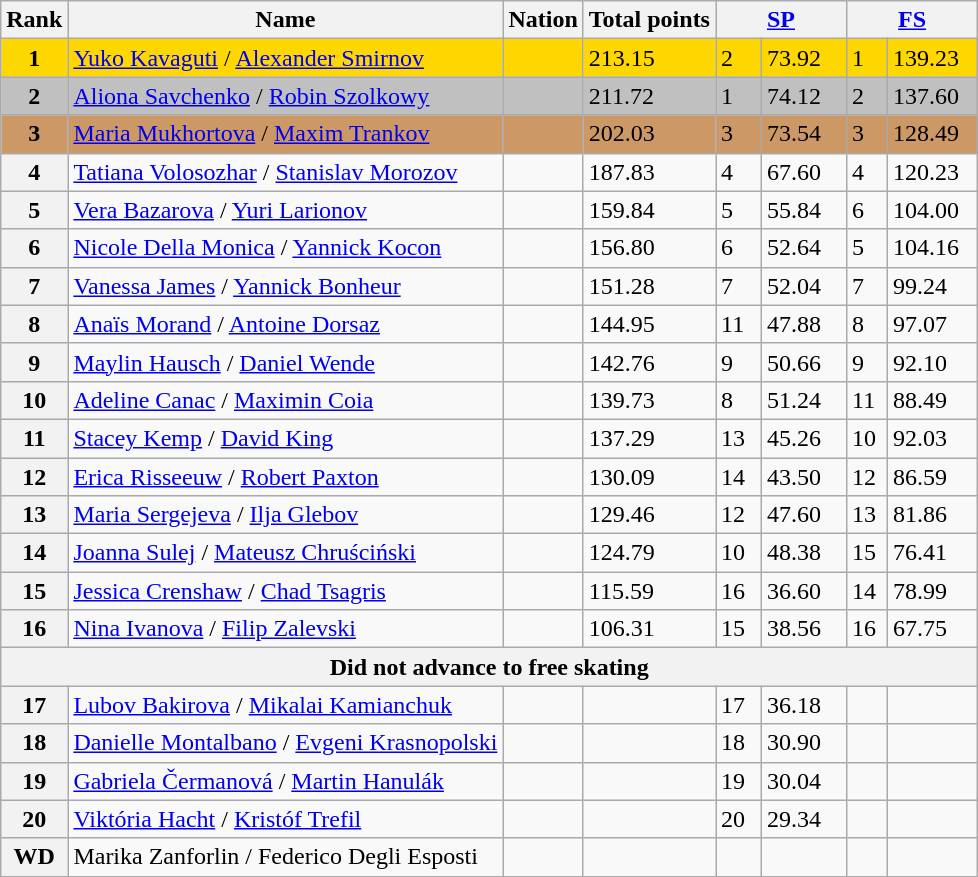<table class="wikitable sortable">
<tr>
<th>Rank</th>
<th>Name</th>
<th>Nation</th>
<th>Total points</th>
<th colspan="2" width="80px"><a href='#'>SP</a></th>
<th colspan="2" width="80px"><a href='#'>FS</a></th>
</tr>
<tr bgcolor="gold">
<td align="center"><strong>1</strong></td>
<td><a href='#'>Yuko Kavaguti</a> / <a href='#'>Alexander Smirnov</a></td>
<td></td>
<td>213.15</td>
<td>2</td>
<td>73.92</td>
<td>1</td>
<td>139.23</td>
</tr>
<tr bgcolor="silver">
<td align="center"><strong>2</strong></td>
<td><a href='#'>Aliona Savchenko</a> / <a href='#'>Robin Szolkowy</a></td>
<td></td>
<td>211.72</td>
<td>1</td>
<td>74.12</td>
<td>2</td>
<td>137.60</td>
</tr>
<tr bgcolor="cc9966">
<td align="center"><strong>3</strong></td>
<td><a href='#'>Maria Mukhortova</a> / <a href='#'>Maxim Trankov</a></td>
<td></td>
<td>202.03</td>
<td>3</td>
<td>73.54</td>
<td>3</td>
<td>128.49</td>
</tr>
<tr>
<th>4</th>
<td><a href='#'>Tatiana Volosozhar</a> / <a href='#'>Stanislav Morozov</a></td>
<td></td>
<td>187.83</td>
<td>4</td>
<td>67.60</td>
<td>4</td>
<td>120.23</td>
</tr>
<tr>
<th>5</th>
<td><a href='#'>Vera Bazarova</a> / <a href='#'>Yuri Larionov</a></td>
<td></td>
<td>159.84</td>
<td>5</td>
<td>55.84</td>
<td>6</td>
<td>104.00</td>
</tr>
<tr>
<th>6</th>
<td><a href='#'>Nicole Della Monica</a> / <a href='#'>Yannick Kocon</a></td>
<td></td>
<td>156.80</td>
<td>6</td>
<td>52.64</td>
<td>5</td>
<td>104.16</td>
</tr>
<tr>
<th>7</th>
<td><a href='#'>Vanessa James</a> / <a href='#'>Yannick Bonheur</a></td>
<td></td>
<td>151.28</td>
<td>7</td>
<td>52.04</td>
<td>7</td>
<td>99.24</td>
</tr>
<tr>
<th>8</th>
<td><a href='#'>Anaïs Morand</a> / <a href='#'>Antoine Dorsaz</a></td>
<td></td>
<td>144.95</td>
<td>11</td>
<td>47.88</td>
<td>8</td>
<td>97.07</td>
</tr>
<tr>
<th>9</th>
<td><a href='#'>Maylin Hausch</a> / <a href='#'>Daniel Wende</a></td>
<td></td>
<td>142.76</td>
<td>9</td>
<td>50.66</td>
<td>9</td>
<td>92.10</td>
</tr>
<tr>
<th>10</th>
<td><a href='#'>Adeline Canac</a> / <a href='#'>Maximin Coia</a></td>
<td></td>
<td>139.73</td>
<td>8</td>
<td>51.24</td>
<td>11</td>
<td>88.49</td>
</tr>
<tr>
<th>11</th>
<td><a href='#'>Stacey Kemp</a> / <a href='#'>David King</a></td>
<td></td>
<td>137.29</td>
<td>13</td>
<td>45.26</td>
<td>10</td>
<td>92.03</td>
</tr>
<tr>
<th>12</th>
<td><a href='#'>Erica Risseeuw</a> / <a href='#'>Robert Paxton</a></td>
<td></td>
<td>130.09</td>
<td>14</td>
<td>43.50</td>
<td>12</td>
<td>86.59</td>
</tr>
<tr>
<th>13</th>
<td><a href='#'>Maria Sergejeva</a> / <a href='#'>Ilja Glebov</a></td>
<td></td>
<td>129.46</td>
<td>12</td>
<td>47.60</td>
<td>13</td>
<td>81.86</td>
</tr>
<tr>
<th>14</th>
<td><a href='#'>Joanna Sulej</a> / <a href='#'>Mateusz Chruściński</a></td>
<td></td>
<td>124.79</td>
<td>10</td>
<td>48.38</td>
<td>15</td>
<td>76.41</td>
</tr>
<tr>
<th>15</th>
<td><a href='#'>Jessica Crenshaw</a> / <a href='#'>Chad Tsagris</a></td>
<td></td>
<td>115.59</td>
<td>16</td>
<td>36.60</td>
<td>14</td>
<td>78.99</td>
</tr>
<tr>
<th>16</th>
<td><a href='#'>Nina Ivanova</a> / <a href='#'>Filip Zalevski</a></td>
<td></td>
<td>106.31</td>
<td>15</td>
<td>38.56</td>
<td>16</td>
<td>67.75</td>
</tr>
<tr>
<th colspan=8>Did not advance to free skating</th>
</tr>
<tr>
<th>17</th>
<td><a href='#'>Lubov Bakirova</a> / <a href='#'>Mikalai Kamianchuk</a></td>
<td></td>
<td></td>
<td>17</td>
<td>36.18</td>
<td></td>
<td></td>
</tr>
<tr>
<th>18</th>
<td><a href='#'>Danielle Montalbano</a> / <a href='#'>Evgeni Krasnopolski</a></td>
<td></td>
<td></td>
<td>18</td>
<td>30.90</td>
<td></td>
<td></td>
</tr>
<tr>
<th>19</th>
<td><a href='#'>Gabriela Čermanová</a> / <a href='#'>Martin Hanulák</a></td>
<td></td>
<td></td>
<td>19</td>
<td>30.04</td>
<td></td>
<td></td>
</tr>
<tr>
<th>20</th>
<td><a href='#'>Viktória Hacht</a> / <a href='#'>Kristóf Trefil</a></td>
<td></td>
<td></td>
<td>20</td>
<td>29.34</td>
<td></td>
<td></td>
</tr>
<tr>
<th>WD</th>
<td>Marika Zanforlin / Federico Degli Esposti</td>
<td></td>
<td></td>
<td></td>
<td></td>
<td></td>
<td></td>
</tr>
</table>
